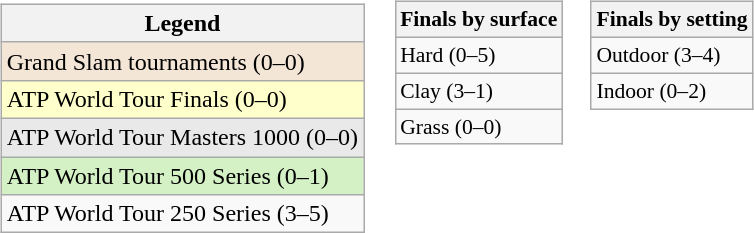<table>
<tr valign=top>
<td><br><table class=wikitable>
<tr>
<th>Legend</th>
</tr>
<tr style=background:#f3e6d7>
<td>Grand Slam tournaments (0–0)</td>
</tr>
<tr style=background:#ffffcc>
<td>ATP World Tour Finals (0–0)</td>
</tr>
<tr style=background:#e9e9e9>
<td>ATP World Tour Masters 1000 (0–0)</td>
</tr>
<tr style=background:#d4f1c5>
<td>ATP World Tour 500 Series (0–1)</td>
</tr>
<tr>
<td>ATP World Tour 250 Series (3–5)</td>
</tr>
</table>
</td>
<td><br><table class=wikitable style=font-size:90%>
<tr>
<th>Finals by surface</th>
</tr>
<tr>
<td>Hard (0–5)</td>
</tr>
<tr>
<td>Clay (3–1)</td>
</tr>
<tr>
<td>Grass (0–0)</td>
</tr>
</table>
</td>
<td><br><table class=wikitable style=font-size:90%>
<tr>
<th>Finals by setting</th>
</tr>
<tr>
<td>Outdoor (3–4)</td>
</tr>
<tr>
<td>Indoor (0–2)</td>
</tr>
</table>
</td>
</tr>
</table>
